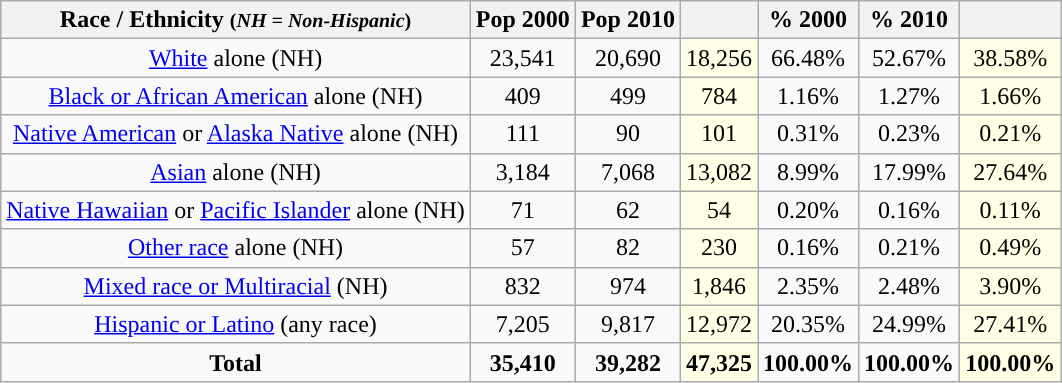<table class="wikitable" style="text-align:center;">
<tr>
<th>Race / Ethnicity <small>(<em>NH = Non-Hispanic</em>)</small></th>
<th>Pop 2000</th>
<th>Pop 2010</th>
<th></th>
<th>% 2000</th>
<th>% 2010</th>
<th></th>
</tr>
<tr>
<td><a href='#'>White</a> alone (NH)</td>
<td>23,541</td>
<td>20,690</td>
<td style='background: #ffffe6;'>18,256</td>
<td>66.48%</td>
<td>52.67%</td>
<td style='background: #ffffe6;'>38.58%</td>
</tr>
<tr>
<td><a href='#'>Black or African American</a> alone (NH)</td>
<td>409</td>
<td>499</td>
<td style='background: #ffffe6;'>784</td>
<td>1.16%</td>
<td>1.27%</td>
<td style='background: #ffffe6;'>1.66%</td>
</tr>
<tr>
<td><a href='#'>Native American</a> or <a href='#'>Alaska Native</a> alone (NH)</td>
<td>111</td>
<td>90</td>
<td style='background: #ffffe6;'>101</td>
<td>0.31%</td>
<td>0.23%</td>
<td style='background: #ffffe6;'>0.21%</td>
</tr>
<tr>
<td><a href='#'>Asian</a> alone (NH)</td>
<td>3,184</td>
<td>7,068</td>
<td style='background: #ffffe6;'>13,082</td>
<td>8.99%</td>
<td>17.99%</td>
<td style='background: #ffffe6;'>27.64%</td>
</tr>
<tr>
<td><a href='#'>Native Hawaiian</a> or <a href='#'>Pacific Islander</a> alone (NH)</td>
<td>71</td>
<td>62</td>
<td style='background: #ffffe6;'>54</td>
<td>0.20%</td>
<td>0.16%</td>
<td style='background: #ffffe6;'>0.11%</td>
</tr>
<tr>
<td><a href='#'>Other race</a> alone (NH)</td>
<td>57</td>
<td>82</td>
<td style='background: #ffffe6;'>230</td>
<td>0.16%</td>
<td>0.21%</td>
<td style='background: #ffffe6;'>0.49%</td>
</tr>
<tr>
<td><a href='#'>Mixed race or Multiracial</a> (NH)</td>
<td>832</td>
<td>974</td>
<td style='background: #ffffe6;'>1,846</td>
<td>2.35%</td>
<td>2.48%</td>
<td style='background: #ffffe6;'>3.90%</td>
</tr>
<tr>
<td><a href='#'>Hispanic or Latino</a> (any race)</td>
<td>7,205</td>
<td>9,817</td>
<td style='background: #ffffe6;'>12,972</td>
<td>20.35%</td>
<td>24.99%</td>
<td style='background: #ffffe6;'>27.41%</td>
</tr>
<tr>
<td><strong>Total</strong></td>
<td><strong>35,410</strong></td>
<td><strong>39,282</strong></td>
<td style='background: #ffffe6;'><strong>47,325</strong></td>
<td><strong>100.00%</strong></td>
<td><strong>100.00%</strong></td>
<td style='background: #ffffe6;'><strong>100.00%</strong></td>
</tr>
</table>
